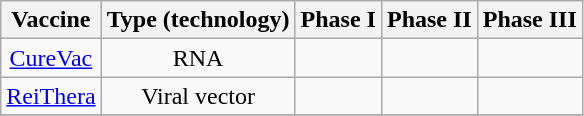<table class="wikitable"  style="text-align:center";>
<tr>
<th>Vaccine</th>
<th>Type (technology)</th>
<th>Phase I</th>
<th>Phase II</th>
<th>Phase III</th>
</tr>
<tr>
<td><a href='#'>CureVac</a></td>
<td>RNA</td>
<td></td>
<td></td>
<td></td>
</tr>
<tr>
<td><a href='#'>ReiThera</a></td>
<td>Viral vector</td>
<td></td>
<td></td>
<td></td>
</tr>
<tr>
</tr>
</table>
